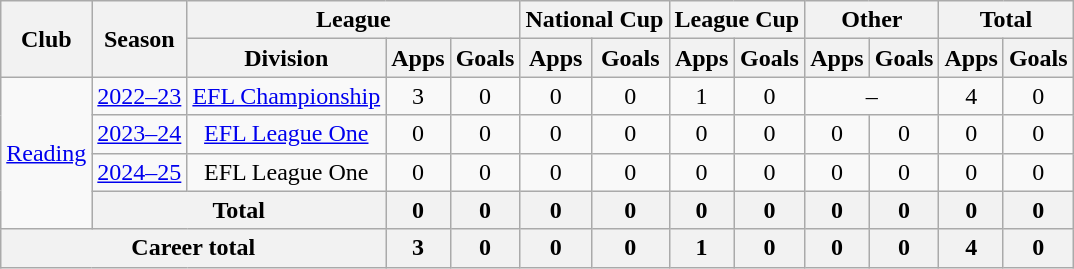<table class="wikitable" style="text-align: center">
<tr>
<th rowspan="2">Club</th>
<th rowspan="2">Season</th>
<th colspan="3">League</th>
<th colspan="2">National Cup</th>
<th colspan="2">League Cup</th>
<th colspan="2">Other</th>
<th colspan="2">Total</th>
</tr>
<tr>
<th>Division</th>
<th>Apps</th>
<th>Goals</th>
<th>Apps</th>
<th>Goals</th>
<th>Apps</th>
<th>Goals</th>
<th>Apps</th>
<th>Goals</th>
<th>Apps</th>
<th>Goals</th>
</tr>
<tr>
<td rowspan="4"><a href='#'>Reading</a></td>
<td><a href='#'>2022–23</a></td>
<td><a href='#'>EFL Championship</a></td>
<td>3</td>
<td>0</td>
<td>0</td>
<td>0</td>
<td>1</td>
<td>0</td>
<td colspan="2">–</td>
<td>4</td>
<td>0</td>
</tr>
<tr>
<td><a href='#'>2023–24</a></td>
<td><a href='#'>EFL League One</a></td>
<td>0</td>
<td>0</td>
<td>0</td>
<td>0</td>
<td>0</td>
<td>0</td>
<td>0</td>
<td>0</td>
<td>0</td>
<td>0</td>
</tr>
<tr>
<td><a href='#'>2024–25</a></td>
<td>EFL League One</td>
<td>0</td>
<td>0</td>
<td>0</td>
<td>0</td>
<td>0</td>
<td>0</td>
<td>0</td>
<td>0</td>
<td>0</td>
<td>0</td>
</tr>
<tr>
<th colspan="2">Total</th>
<th>0</th>
<th>0</th>
<th>0</th>
<th>0</th>
<th>0</th>
<th>0</th>
<th>0</th>
<th>0</th>
<th>0</th>
<th>0</th>
</tr>
<tr>
<th colspan="3">Career total</th>
<th>3</th>
<th>0</th>
<th>0</th>
<th>0</th>
<th>1</th>
<th>0</th>
<th>0</th>
<th>0</th>
<th>4</th>
<th>0</th>
</tr>
</table>
